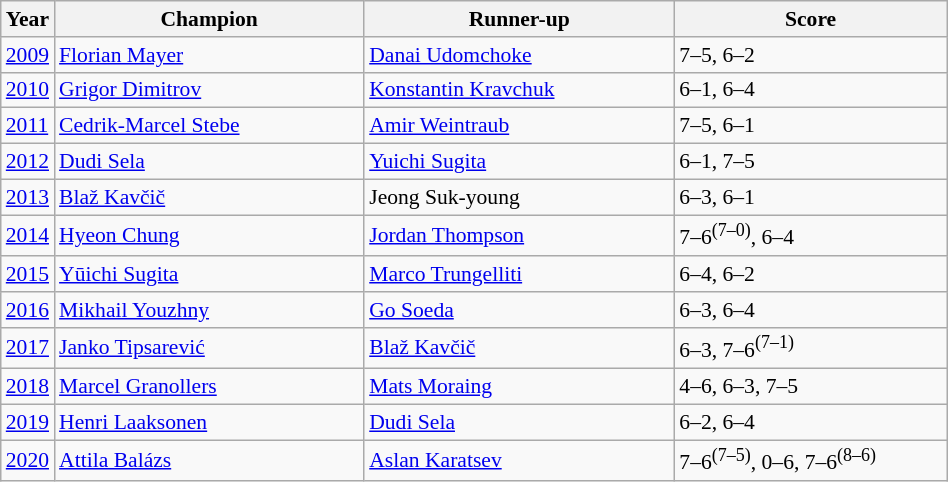<table class="wikitable" style="font-size:90%">
<tr>
<th>Year</th>
<th width="200">Champion</th>
<th width="200">Runner-up</th>
<th width="175">Score</th>
</tr>
<tr>
<td><a href='#'>2009</a></td>
<td> <a href='#'>Florian Mayer</a></td>
<td> <a href='#'>Danai Udomchoke</a></td>
<td>7–5, 6–2</td>
</tr>
<tr>
<td><a href='#'>2010</a></td>
<td> <a href='#'>Grigor Dimitrov</a></td>
<td> <a href='#'>Konstantin Kravchuk</a></td>
<td>6–1, 6–4</td>
</tr>
<tr>
<td><a href='#'>2011</a></td>
<td> <a href='#'>Cedrik-Marcel Stebe</a></td>
<td> <a href='#'>Amir Weintraub</a></td>
<td>7–5, 6–1</td>
</tr>
<tr>
<td><a href='#'>2012</a></td>
<td> <a href='#'>Dudi Sela</a></td>
<td> <a href='#'>Yuichi Sugita</a></td>
<td>6–1, 7–5</td>
</tr>
<tr>
<td><a href='#'>2013</a></td>
<td> <a href='#'>Blaž Kavčič</a></td>
<td> Jeong Suk-young</td>
<td>6–3, 6–1</td>
</tr>
<tr>
<td><a href='#'>2014</a></td>
<td> <a href='#'>Hyeon Chung</a></td>
<td> <a href='#'>Jordan Thompson</a></td>
<td>7–6<sup>(7–0)</sup>, 6–4</td>
</tr>
<tr>
<td><a href='#'>2015</a></td>
<td> <a href='#'>Yūichi Sugita</a></td>
<td> <a href='#'>Marco Trungelliti</a></td>
<td>6–4, 6–2</td>
</tr>
<tr>
<td><a href='#'>2016</a></td>
<td> <a href='#'>Mikhail Youzhny</a></td>
<td> <a href='#'>Go Soeda</a></td>
<td>6–3, 6–4</td>
</tr>
<tr>
<td><a href='#'>2017</a></td>
<td> <a href='#'>Janko Tipsarević</a></td>
<td> <a href='#'>Blaž Kavčič</a></td>
<td>6–3, 7–6<sup>(7–1)</sup></td>
</tr>
<tr>
<td><a href='#'>2018</a></td>
<td> <a href='#'>Marcel Granollers</a></td>
<td> <a href='#'>Mats Moraing</a></td>
<td>4–6, 6–3, 7–5</td>
</tr>
<tr>
<td><a href='#'>2019</a></td>
<td> <a href='#'>Henri Laaksonen</a></td>
<td> <a href='#'>Dudi Sela</a></td>
<td>6–2, 6–4</td>
</tr>
<tr>
<td><a href='#'>2020</a></td>
<td> <a href='#'>Attila Balázs</a></td>
<td> <a href='#'>Aslan Karatsev</a></td>
<td>7–6<sup>(7–5)</sup>, 0–6, 7–6<sup>(8–6)</sup></td>
</tr>
</table>
